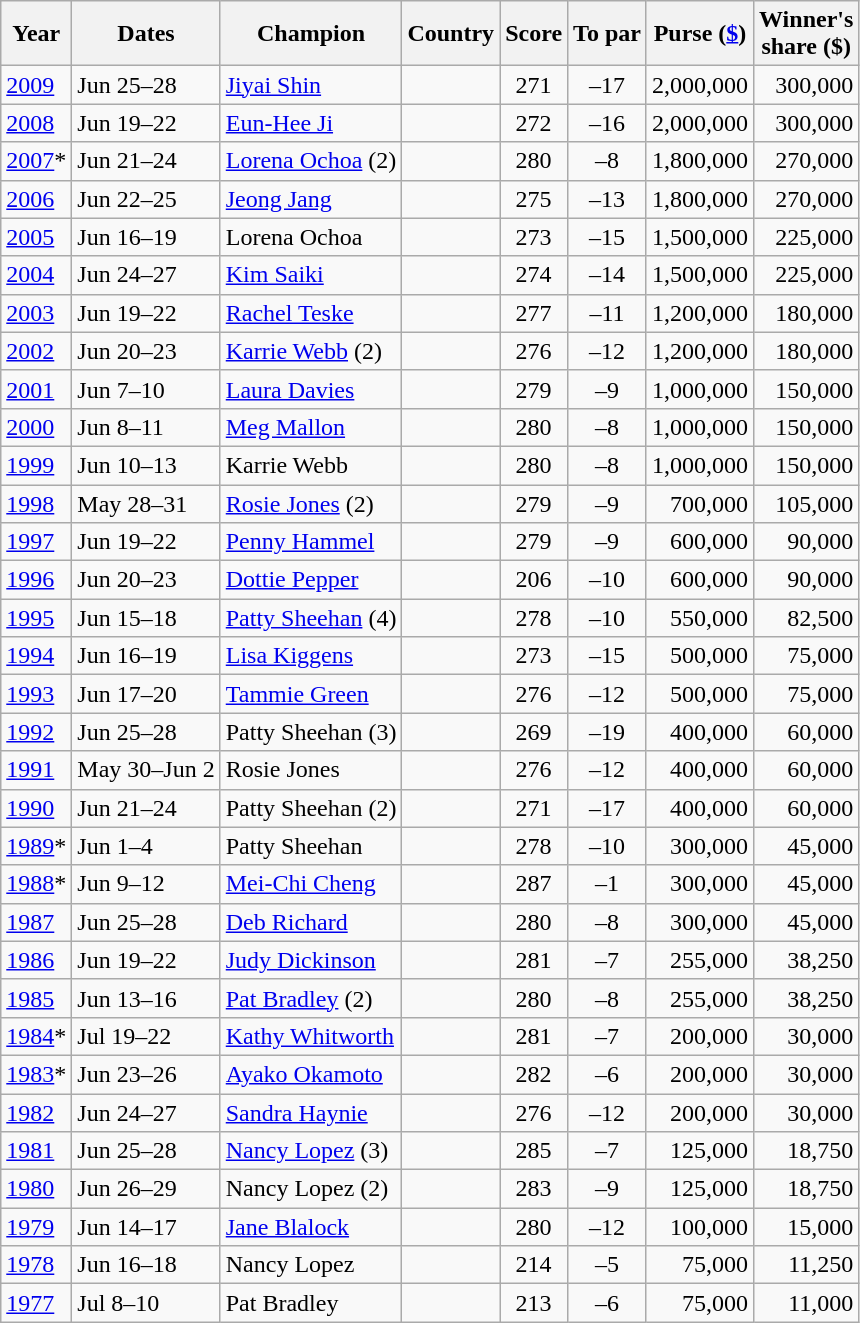<table class="wikitable">
<tr>
<th>Year</th>
<th>Dates</th>
<th>Champion</th>
<th>Country</th>
<th>Score</th>
<th>To par</th>
<th>Purse (<a href='#'>$</a>)</th>
<th>Winner's<br>share ($)</th>
</tr>
<tr>
<td><a href='#'>2009</a></td>
<td>Jun 25–28</td>
<td><a href='#'>Jiyai Shin</a></td>
<td></td>
<td align=center>271</td>
<td align=center>–17</td>
<td align=right>2,000,000</td>
<td align=right>300,000</td>
</tr>
<tr>
<td><a href='#'>2008</a></td>
<td>Jun 19–22</td>
<td><a href='#'>Eun-Hee Ji</a></td>
<td></td>
<td align=center>272</td>
<td align=center>–16</td>
<td align=right>2,000,000</td>
<td align=right>300,000</td>
</tr>
<tr>
<td><a href='#'>2007</a>*</td>
<td>Jun 21–24</td>
<td><a href='#'>Lorena Ochoa</a> (2)</td>
<td></td>
<td align=center>280</td>
<td align=center>–8</td>
<td align=right>1,800,000</td>
<td align=right>270,000</td>
</tr>
<tr>
<td><a href='#'>2006</a></td>
<td>Jun 22–25</td>
<td><a href='#'>Jeong Jang</a></td>
<td></td>
<td align=center>275</td>
<td align=center>–13</td>
<td align=right>1,800,000</td>
<td align=right>270,000</td>
</tr>
<tr>
<td><a href='#'>2005</a></td>
<td>Jun 16–19</td>
<td>Lorena Ochoa</td>
<td></td>
<td align=center>273</td>
<td align=center>–15</td>
<td align=right>1,500,000</td>
<td align=right>225,000</td>
</tr>
<tr>
<td><a href='#'>2004</a></td>
<td>Jun 24–27</td>
<td><a href='#'>Kim Saiki</a></td>
<td></td>
<td align=center>274</td>
<td align=center>–14</td>
<td align=right>1,500,000</td>
<td align=right>225,000</td>
</tr>
<tr>
<td><a href='#'>2003</a></td>
<td>Jun 19–22</td>
<td><a href='#'>Rachel Teske</a></td>
<td></td>
<td align=center>277</td>
<td align=center>–11</td>
<td align=right>1,200,000</td>
<td align=right>180,000</td>
</tr>
<tr>
<td><a href='#'>2002</a></td>
<td>Jun 20–23</td>
<td><a href='#'>Karrie Webb</a> (2)</td>
<td></td>
<td align=center>276</td>
<td align=center>–12</td>
<td align=right>1,200,000</td>
<td align=right>180,000</td>
</tr>
<tr>
<td><a href='#'>2001</a></td>
<td>Jun 7–10</td>
<td><a href='#'>Laura Davies</a></td>
<td></td>
<td align=center>279</td>
<td align=center>–9</td>
<td align=right>1,000,000</td>
<td align=right>150,000</td>
</tr>
<tr>
<td><a href='#'>2000</a></td>
<td>Jun 8–11</td>
<td><a href='#'>Meg Mallon</a></td>
<td></td>
<td align=center>280</td>
<td align=center>–8</td>
<td align=right>1,000,000</td>
<td align=right>150,000</td>
</tr>
<tr>
<td><a href='#'>1999</a></td>
<td>Jun 10–13</td>
<td>Karrie Webb</td>
<td></td>
<td align=center>280</td>
<td align=center>–8</td>
<td align=right>1,000,000</td>
<td align=right>150,000</td>
</tr>
<tr>
<td><a href='#'>1998</a></td>
<td>May 28–31</td>
<td><a href='#'>Rosie Jones</a> (2)</td>
<td></td>
<td align=center>279</td>
<td align=center>–9</td>
<td align=right>700,000</td>
<td align=right>105,000</td>
</tr>
<tr>
<td><a href='#'>1997</a></td>
<td>Jun 19–22</td>
<td><a href='#'>Penny Hammel</a></td>
<td></td>
<td align=center>279</td>
<td align=center>–9</td>
<td align=right>600,000</td>
<td align=right>90,000</td>
</tr>
<tr>
<td><a href='#'>1996</a></td>
<td>Jun 20–23</td>
<td><a href='#'>Dottie Pepper</a></td>
<td></td>
<td align=center>206</td>
<td align=center>–10</td>
<td align=right>600,000</td>
<td align=right>90,000</td>
</tr>
<tr>
<td><a href='#'>1995</a></td>
<td>Jun 15–18</td>
<td><a href='#'>Patty Sheehan</a> (4)</td>
<td></td>
<td align=center>278</td>
<td align=center>–10</td>
<td align=right>550,000</td>
<td align=right>82,500</td>
</tr>
<tr>
<td><a href='#'>1994</a></td>
<td>Jun 16–19</td>
<td><a href='#'>Lisa Kiggens</a></td>
<td></td>
<td align=center>273</td>
<td align=center>–15</td>
<td align=right>500,000</td>
<td align=right>75,000</td>
</tr>
<tr>
<td><a href='#'>1993</a></td>
<td>Jun 17–20</td>
<td><a href='#'>Tammie Green</a></td>
<td></td>
<td align=center>276</td>
<td align=center>–12</td>
<td align=right>500,000</td>
<td align=right>75,000</td>
</tr>
<tr>
<td><a href='#'>1992</a></td>
<td>Jun 25–28</td>
<td>Patty Sheehan (3)</td>
<td></td>
<td align=center>269</td>
<td align=center>–19</td>
<td align=right>400,000</td>
<td align=right>60,000</td>
</tr>
<tr>
<td><a href='#'>1991</a></td>
<td>May 30–Jun 2</td>
<td>Rosie Jones</td>
<td></td>
<td align=center>276</td>
<td align=center>–12</td>
<td align=right>400,000</td>
<td align=right>60,000</td>
</tr>
<tr>
<td><a href='#'>1990</a></td>
<td>Jun 21–24</td>
<td>Patty Sheehan (2)</td>
<td></td>
<td align=center>271</td>
<td align=center>–17</td>
<td align=right>400,000</td>
<td align=right>60,000</td>
</tr>
<tr>
<td><a href='#'>1989</a>*</td>
<td>Jun 1–4</td>
<td>Patty Sheehan</td>
<td></td>
<td align=center>278</td>
<td align=center>–10</td>
<td align=right>300,000</td>
<td align=right>45,000</td>
</tr>
<tr>
<td><a href='#'>1988</a>*</td>
<td>Jun 9–12</td>
<td><a href='#'>Mei-Chi Cheng</a></td>
<td></td>
<td align=center>287</td>
<td align=center>–1</td>
<td align=right>300,000</td>
<td align=right>45,000</td>
</tr>
<tr>
<td><a href='#'>1987</a></td>
<td>Jun 25–28</td>
<td><a href='#'>Deb Richard</a></td>
<td></td>
<td align=center>280</td>
<td align=center>–8</td>
<td align=right>300,000</td>
<td align=right>45,000</td>
</tr>
<tr>
<td><a href='#'>1986</a></td>
<td>Jun 19–22</td>
<td><a href='#'>Judy Dickinson</a></td>
<td></td>
<td align=center>281</td>
<td align=center>–7</td>
<td align=right>255,000</td>
<td align=right>38,250</td>
</tr>
<tr>
<td><a href='#'>1985</a></td>
<td>Jun 13–16</td>
<td><a href='#'>Pat Bradley</a> (2)</td>
<td></td>
<td align=center>280</td>
<td align=center>–8</td>
<td align=right>255,000</td>
<td align=right>38,250</td>
</tr>
<tr>
<td><a href='#'>1984</a>*</td>
<td>Jul 19–22</td>
<td><a href='#'>Kathy Whitworth</a></td>
<td></td>
<td align=center>281</td>
<td align=center>–7</td>
<td align=right>200,000</td>
<td align=right>30,000</td>
</tr>
<tr>
<td><a href='#'>1983</a>*</td>
<td>Jun 23–26</td>
<td><a href='#'>Ayako Okamoto</a></td>
<td></td>
<td align=center>282</td>
<td align=center>–6</td>
<td align=right>200,000</td>
<td align=right>30,000</td>
</tr>
<tr>
<td><a href='#'>1982</a></td>
<td>Jun 24–27</td>
<td><a href='#'>Sandra Haynie</a></td>
<td></td>
<td align=center>276</td>
<td align=center>–12</td>
<td align=right>200,000</td>
<td align=right>30,000</td>
</tr>
<tr>
<td><a href='#'>1981</a></td>
<td>Jun 25–28</td>
<td><a href='#'>Nancy Lopez</a> (3)</td>
<td></td>
<td align=center>285</td>
<td align=center>–7</td>
<td align=right>125,000</td>
<td align=right>18,750</td>
</tr>
<tr>
<td><a href='#'>1980</a></td>
<td>Jun 26–29</td>
<td>Nancy Lopez (2)</td>
<td></td>
<td align=center>283</td>
<td align=center>–9</td>
<td align=right>125,000</td>
<td align=right>18,750</td>
</tr>
<tr>
<td><a href='#'>1979</a></td>
<td>Jun 14–17</td>
<td><a href='#'>Jane Blalock</a></td>
<td></td>
<td align=center>280</td>
<td align=center>–12</td>
<td align=right>100,000</td>
<td align=right>15,000</td>
</tr>
<tr>
<td><a href='#'>1978</a></td>
<td>Jun 16–18</td>
<td>Nancy Lopez</td>
<td></td>
<td align=center>214</td>
<td align=center>–5</td>
<td align=right>75,000</td>
<td align=right>11,250</td>
</tr>
<tr>
<td><a href='#'>1977</a></td>
<td>Jul 8–10</td>
<td>Pat Bradley</td>
<td></td>
<td align=center>213</td>
<td align=center>–6</td>
<td align=right>75,000</td>
<td align=right>11,000</td>
</tr>
</table>
